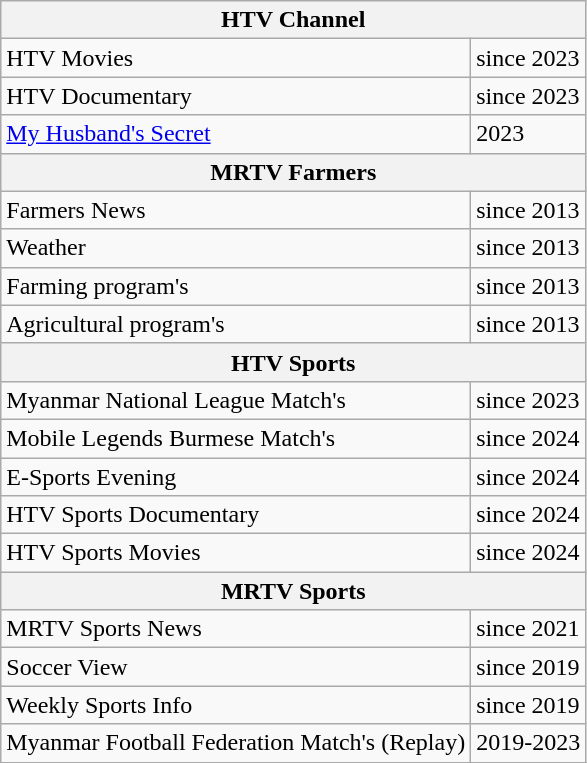<table class="wikitable">
<tr>
<th colspan=2>HTV Channel</th>
</tr>
<tr>
<td>HTV Movies</td>
<td>since 2023</td>
</tr>
<tr>
<td>HTV Documentary</td>
<td>since 2023</td>
</tr>
<tr>
<td><a href='#'>My Husband's Secret</a></td>
<td>2023</td>
</tr>
<tr>
<th colspan=2>MRTV Farmers</th>
</tr>
<tr>
<td>Farmers News</td>
<td>since 2013</td>
</tr>
<tr>
<td>Weather</td>
<td>since 2013</td>
</tr>
<tr>
<td>Farming program's</td>
<td>since 2013</td>
</tr>
<tr>
<td>Agricultural program's</td>
<td>since 2013</td>
</tr>
<tr>
<th colspan=2>HTV Sports</th>
</tr>
<tr>
<td>Myanmar National League Match's</td>
<td>since 2023</td>
</tr>
<tr>
<td>Mobile Legends Burmese Match's</td>
<td>since 2024</td>
</tr>
<tr>
<td>E-Sports Evening</td>
<td>since 2024</td>
</tr>
<tr>
<td>HTV Sports Documentary</td>
<td>since 2024</td>
</tr>
<tr>
<td>HTV Sports Movies</td>
<td>since 2024</td>
</tr>
<tr>
<th colspan=2>MRTV Sports</th>
</tr>
<tr>
<td>MRTV Sports News</td>
<td>since 2021</td>
</tr>
<tr>
<td>Soccer View</td>
<td>since 2019</td>
</tr>
<tr>
<td>Weekly Sports Info</td>
<td>since 2019</td>
</tr>
<tr>
<td>Myanmar Football Federation Match's (Replay)</td>
<td>2019-2023</td>
</tr>
<tr>
</tr>
</table>
